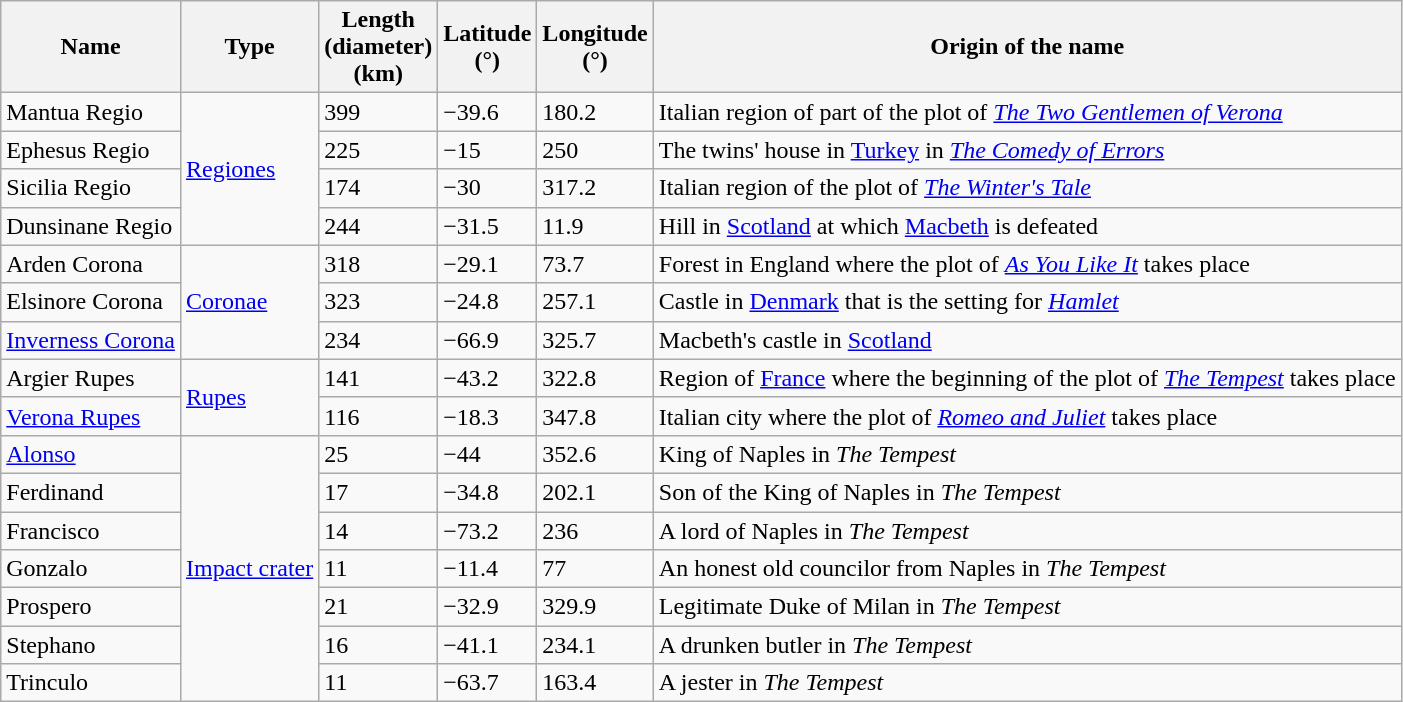<table class="wikitable">
<tr>
<th>Name</th>
<th>Type</th>
<th>Length<br>(diameter)<br>(km)</th>
<th>Latitude<br>(°)</th>
<th>Longitude<br>(°)</th>
<th>Origin of the name</th>
</tr>
<tr>
<td>Mantua Regio</td>
<td rowspan="4"><a href='#'>Regiones</a></td>
<td>399</td>
<td>−39.6</td>
<td>180.2</td>
<td>Italian region of part of the plot of <em><a href='#'>The Two Gentlemen of Verona</a></em></td>
</tr>
<tr>
<td>Ephesus Regio</td>
<td>225</td>
<td>−15</td>
<td>250</td>
<td>The twins' house in <a href='#'>Turkey</a> in <em><a href='#'>The Comedy of Errors</a></em></td>
</tr>
<tr>
<td>Sicilia Regio</td>
<td>174</td>
<td>−30</td>
<td>317.2</td>
<td>Italian region of the plot of <em><a href='#'>The Winter's Tale</a></em></td>
</tr>
<tr>
<td>Dunsinane Regio</td>
<td>244</td>
<td>−31.5</td>
<td>11.9</td>
<td>Hill in <a href='#'>Scotland</a> at which <a href='#'>Macbeth</a> is defeated</td>
</tr>
<tr>
<td>Arden Corona</td>
<td rowspan="3"><a href='#'>Coronae</a></td>
<td>318</td>
<td>−29.1</td>
<td>73.7</td>
<td>Forest in England where the plot of <em><a href='#'>As You Like It</a></em> takes place</td>
</tr>
<tr>
<td>Elsinore Corona</td>
<td>323</td>
<td>−24.8</td>
<td>257.1</td>
<td>Castle in <a href='#'>Denmark</a> that is the setting for <em><a href='#'>Hamlet</a></em></td>
</tr>
<tr>
<td><a href='#'>Inverness Corona</a></td>
<td>234</td>
<td>−66.9</td>
<td>325.7</td>
<td>Macbeth's castle in <a href='#'>Scotland</a></td>
</tr>
<tr>
<td>Argier Rupes</td>
<td rowspan="2"><a href='#'>Rupes</a></td>
<td>141</td>
<td>−43.2</td>
<td>322.8</td>
<td>Region of <a href='#'>France</a> where the beginning of the plot of <em><a href='#'>The Tempest</a></em> takes place</td>
</tr>
<tr>
<td><a href='#'>Verona Rupes</a></td>
<td>116</td>
<td>−18.3</td>
<td>347.8</td>
<td>Italian city where the plot of <em><a href='#'>Romeo and Juliet</a></em> takes place</td>
</tr>
<tr>
<td><a href='#'>Alonso</a></td>
<td rowspan="7"><a href='#'>Impact crater</a></td>
<td>25</td>
<td>−44</td>
<td>352.6</td>
<td>King of Naples in <em>The Tempest</em></td>
</tr>
<tr>
<td>Ferdinand</td>
<td>17</td>
<td>−34.8</td>
<td>202.1</td>
<td>Son of the King of Naples in <em>The Tempest</em></td>
</tr>
<tr>
<td>Francisco</td>
<td>14</td>
<td>−73.2</td>
<td>236</td>
<td>A lord of Naples in <em>The Tempest</em></td>
</tr>
<tr>
<td>Gonzalo</td>
<td>11</td>
<td>−11.4</td>
<td>77</td>
<td>An honest old councilor from Naples in <em>The Tempest</em></td>
</tr>
<tr>
<td>Prospero</td>
<td>21</td>
<td>−32.9</td>
<td>329.9</td>
<td>Legitimate Duke of Milan in <em>The Tempest</em></td>
</tr>
<tr>
<td>Stephano</td>
<td>16</td>
<td>−41.1</td>
<td>234.1</td>
<td>A drunken butler in <em>The Tempest</em></td>
</tr>
<tr>
<td>Trinculo</td>
<td>11</td>
<td>−63.7</td>
<td>163.4</td>
<td>A jester in <em>The Tempest</em></td>
</tr>
</table>
